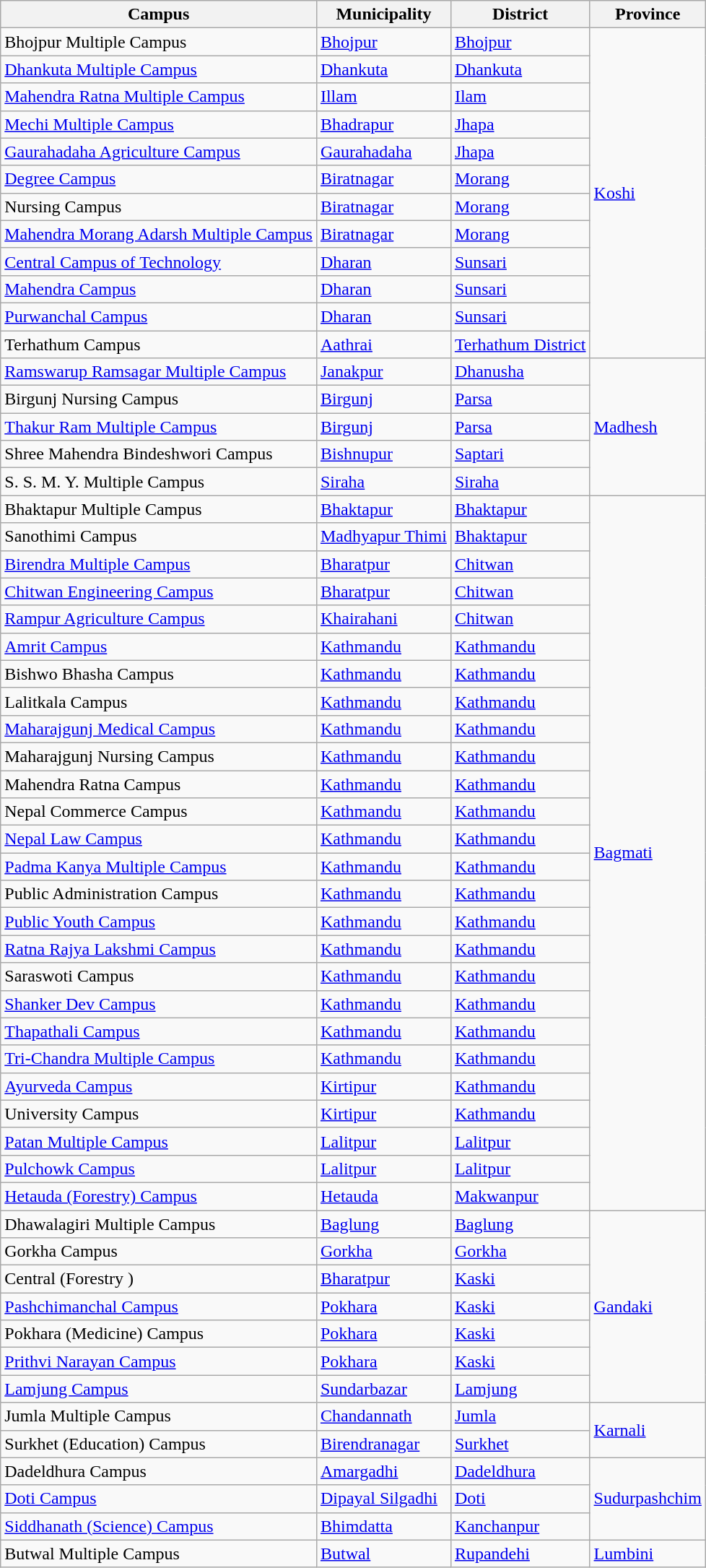<table class="wikitable sortable">
<tr>
<th>Campus</th>
<th>Municipality</th>
<th>District</th>
<th>Province</th>
</tr>
<tr>
<td>Bhojpur Multiple Campus</td>
<td><a href='#'>Bhojpur</a></td>
<td><a href='#'>Bhojpur</a></td>
<td rowspan="12"><a href='#'>Koshi</a></td>
</tr>
<tr>
<td><a href='#'>Dhankuta Multiple Campus</a></td>
<td><a href='#'>Dhankuta</a></td>
<td><a href='#'>Dhankuta</a></td>
</tr>
<tr>
<td><a href='#'>Mahendra Ratna Multiple Campus</a></td>
<td><a href='#'>Illam</a></td>
<td><a href='#'>Ilam</a></td>
</tr>
<tr>
<td><a href='#'>Mechi Multiple Campus</a></td>
<td><a href='#'>Bhadrapur</a></td>
<td><a href='#'>Jhapa</a></td>
</tr>
<tr>
<td><a href='#'>Gaurahadaha Agriculture Campus</a></td>
<td><a href='#'>Gaurahadaha</a></td>
<td><a href='#'>Jhapa</a></td>
</tr>
<tr>
<td><a href='#'>Degree Campus</a></td>
<td><a href='#'>Biratnagar</a></td>
<td><a href='#'>Morang</a></td>
</tr>
<tr>
<td>Nursing Campus</td>
<td><a href='#'>Biratnagar</a></td>
<td><a href='#'>Morang</a></td>
</tr>
<tr>
<td><a href='#'>Mahendra Morang Adarsh Multiple Campus</a></td>
<td><a href='#'>Biratnagar</a></td>
<td><a href='#'>Morang</a></td>
</tr>
<tr>
<td><a href='#'>Central Campus of Technology</a></td>
<td><a href='#'>Dharan</a></td>
<td><a href='#'>Sunsari</a></td>
</tr>
<tr>
<td><a href='#'>Mahendra Campus</a></td>
<td><a href='#'>Dharan</a></td>
<td><a href='#'>Sunsari</a></td>
</tr>
<tr>
<td><a href='#'>Purwanchal Campus</a></td>
<td><a href='#'>Dharan</a></td>
<td><a href='#'>Sunsari</a></td>
</tr>
<tr>
<td>Terhathum Campus</td>
<td><a href='#'>Aathrai</a></td>
<td><a href='#'>Terhathum District</a></td>
</tr>
<tr>
<td><a href='#'>Ramswarup Ramsagar Multiple Campus</a></td>
<td><a href='#'>Janakpur</a></td>
<td><a href='#'>Dhanusha</a></td>
<td rowspan="5"><a href='#'>Madhesh</a></td>
</tr>
<tr>
<td>Birgunj Nursing Campus</td>
<td><a href='#'>Birgunj</a></td>
<td><a href='#'>Parsa</a></td>
</tr>
<tr>
<td><a href='#'>Thakur Ram Multiple Campus</a></td>
<td><a href='#'>Birgunj</a></td>
<td><a href='#'>Parsa</a></td>
</tr>
<tr>
<td>Shree Mahendra Bindeshwori Campus</td>
<td><a href='#'>Bishnupur</a></td>
<td><a href='#'>Saptari</a></td>
</tr>
<tr>
<td>S. S. M. Y. Multiple Campus</td>
<td><a href='#'>Siraha</a></td>
<td><a href='#'>Siraha</a></td>
</tr>
<tr>
<td>Bhaktapur Multiple Campus</td>
<td><a href='#'>Bhaktapur</a></td>
<td><a href='#'>Bhaktapur</a></td>
<td rowspan="26"><a href='#'>Bagmati</a></td>
</tr>
<tr>
<td>Sanothimi Campus</td>
<td><a href='#'>Madhyapur Thimi</a></td>
<td><a href='#'>Bhaktapur</a></td>
</tr>
<tr>
<td><a href='#'>Birendra Multiple Campus</a></td>
<td><a href='#'>Bharatpur</a></td>
<td><a href='#'>Chitwan</a></td>
</tr>
<tr>
<td><a href='#'>Chitwan Engineering Campus</a></td>
<td><a href='#'>Bharatpur</a></td>
<td><a href='#'>Chitwan</a></td>
</tr>
<tr>
<td><a href='#'>Rampur Agriculture Campus</a></td>
<td><a href='#'>Khairahani</a></td>
<td><a href='#'>Chitwan</a></td>
</tr>
<tr>
<td><a href='#'>Amrit Campus</a></td>
<td><a href='#'>Kathmandu</a></td>
<td><a href='#'>Kathmandu</a></td>
</tr>
<tr>
<td>Bishwo Bhasha Campus</td>
<td><a href='#'>Kathmandu</a></td>
<td><a href='#'>Kathmandu</a></td>
</tr>
<tr>
<td>Lalitkala Campus</td>
<td><a href='#'>Kathmandu</a></td>
<td><a href='#'>Kathmandu</a></td>
</tr>
<tr>
<td><a href='#'>Maharajgunj Medical Campus</a></td>
<td><a href='#'>Kathmandu</a></td>
<td><a href='#'>Kathmandu</a></td>
</tr>
<tr>
<td>Maharajgunj Nursing Campus</td>
<td><a href='#'>Kathmandu</a></td>
<td><a href='#'>Kathmandu</a></td>
</tr>
<tr>
<td>Mahendra Ratna Campus</td>
<td><a href='#'>Kathmandu</a></td>
<td><a href='#'>Kathmandu</a></td>
</tr>
<tr>
<td>Nepal Commerce Campus</td>
<td><a href='#'>Kathmandu</a></td>
<td><a href='#'>Kathmandu</a></td>
</tr>
<tr>
<td><a href='#'>Nepal Law Campus</a></td>
<td><a href='#'>Kathmandu</a></td>
<td><a href='#'>Kathmandu</a></td>
</tr>
<tr>
<td><a href='#'>Padma Kanya Multiple Campus</a></td>
<td><a href='#'>Kathmandu</a></td>
<td><a href='#'>Kathmandu</a></td>
</tr>
<tr>
<td>Public Administration Campus</td>
<td><a href='#'>Kathmandu</a></td>
<td><a href='#'>Kathmandu</a></td>
</tr>
<tr>
<td><a href='#'>Public Youth Campus</a></td>
<td><a href='#'>Kathmandu</a></td>
<td><a href='#'>Kathmandu</a></td>
</tr>
<tr>
<td><a href='#'>Ratna Rajya Lakshmi Campus</a></td>
<td><a href='#'>Kathmandu</a></td>
<td><a href='#'>Kathmandu</a></td>
</tr>
<tr>
<td>Saraswoti Campus</td>
<td><a href='#'>Kathmandu</a></td>
<td><a href='#'>Kathmandu</a></td>
</tr>
<tr>
<td><a href='#'>Shanker Dev Campus</a></td>
<td><a href='#'>Kathmandu</a></td>
<td><a href='#'>Kathmandu</a></td>
</tr>
<tr>
<td><a href='#'>Thapathali Campus</a></td>
<td><a href='#'>Kathmandu</a></td>
<td><a href='#'>Kathmandu</a></td>
</tr>
<tr>
<td><a href='#'>Tri-Chandra Multiple Campus</a></td>
<td><a href='#'>Kathmandu</a></td>
<td><a href='#'>Kathmandu</a></td>
</tr>
<tr>
<td><a href='#'>Ayurveda Campus</a></td>
<td><a href='#'>Kirtipur</a></td>
<td><a href='#'>Kathmandu</a></td>
</tr>
<tr>
<td>University Campus</td>
<td><a href='#'>Kirtipur</a></td>
<td><a href='#'>Kathmandu</a></td>
</tr>
<tr>
<td><a href='#'>Patan Multiple Campus</a></td>
<td><a href='#'>Lalitpur</a></td>
<td><a href='#'>Lalitpur</a></td>
</tr>
<tr>
<td><a href='#'>Pulchowk Campus</a></td>
<td><a href='#'>Lalitpur</a></td>
<td><a href='#'>Lalitpur</a></td>
</tr>
<tr>
<td><a href='#'>Hetauda (Forestry) Campus</a></td>
<td><a href='#'>Hetauda</a></td>
<td><a href='#'>Makwanpur</a></td>
</tr>
<tr>
<td>Dhawalagiri Multiple Campus</td>
<td><a href='#'>Baglung</a></td>
<td><a href='#'>Baglung</a></td>
<td rowspan="7"><a href='#'>Gandaki</a></td>
</tr>
<tr>
<td>Gorkha Campus</td>
<td><a href='#'>Gorkha</a></td>
<td><a href='#'>Gorkha</a></td>
</tr>
<tr>
<td>Central (Forestry )</td>
<td><a href='#'>Bharatpur</a></td>
<td><a href='#'>Kaski</a></td>
</tr>
<tr>
<td><a href='#'>Pashchimanchal Campus</a></td>
<td><a href='#'>Pokhara</a></td>
<td><a href='#'>Kaski</a></td>
</tr>
<tr>
<td>Pokhara (Medicine) Campus</td>
<td><a href='#'>Pokhara</a></td>
<td><a href='#'>Kaski</a></td>
</tr>
<tr>
<td><a href='#'>Prithvi Narayan Campus</a></td>
<td><a href='#'>Pokhara</a></td>
<td><a href='#'>Kaski</a></td>
</tr>
<tr>
<td><a href='#'>Lamjung Campus</a></td>
<td><a href='#'>Sundarbazar</a></td>
<td><a href='#'>Lamjung</a></td>
</tr>
<tr>
<td>Jumla Multiple Campus</td>
<td><a href='#'>Chandannath</a></td>
<td><a href='#'>Jumla</a></td>
<td rowspan="2"><a href='#'>Karnali</a></td>
</tr>
<tr>
<td>Surkhet (Education) Campus</td>
<td><a href='#'>Birendranagar</a></td>
<td><a href='#'>Surkhet</a></td>
</tr>
<tr>
<td>Dadeldhura Campus</td>
<td><a href='#'>Amargadhi</a></td>
<td><a href='#'>Dadeldhura</a></td>
<td rowspan="3"><a href='#'>Sudurpashchim</a></td>
</tr>
<tr>
<td><a href='#'>Doti Campus</a></td>
<td><a href='#'>Dipayal Silgadhi</a></td>
<td><a href='#'>Doti</a></td>
</tr>
<tr>
<td><a href='#'>Siddhanath (Science) Campus</a></td>
<td><a href='#'>Bhimdatta</a></td>
<td><a href='#'>Kanchanpur</a></td>
</tr>
<tr>
<td>Butwal Multiple Campus</td>
<td><a href='#'>Butwal</a></td>
<td><a href='#'>Rupandehi</a></td>
<td><a href='#'>Lumbini</a></td>
</tr>
</table>
